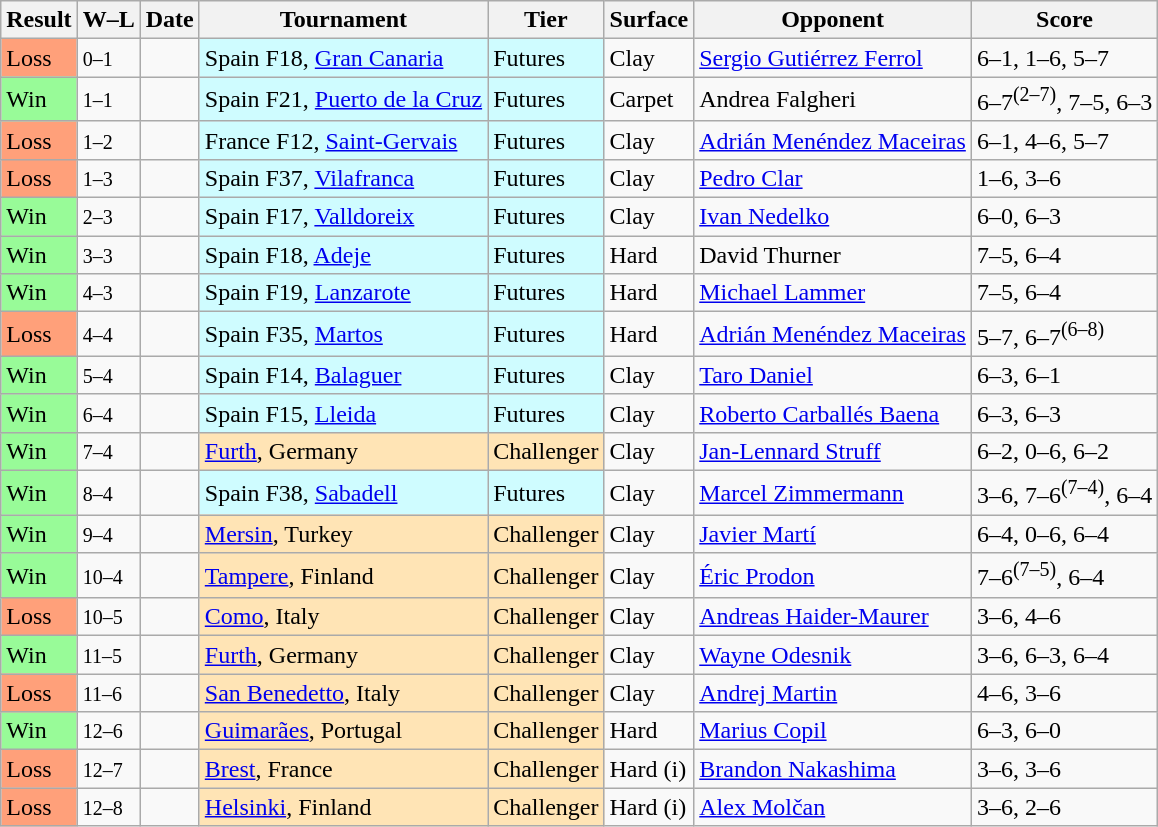<table class="sortable wikitable">
<tr>
<th>Result</th>
<th class="unsortable">W–L</th>
<th>Date</th>
<th>Tournament</th>
<th>Tier</th>
<th>Surface</th>
<th>Opponent</th>
<th class="unsortable">Score</th>
</tr>
<tr>
<td bgcolor=FFA07A>Loss</td>
<td><small>0–1</small></td>
<td></td>
<td style="background:#cffcff;">Spain F18, <a href='#'>Gran Canaria</a></td>
<td style="background:#cffcff;">Futures</td>
<td>Clay</td>
<td> <a href='#'>Sergio Gutiérrez Ferrol</a></td>
<td>6–1, 1–6, 5–7</td>
</tr>
<tr>
<td bgcolor=98FB98>Win</td>
<td><small>1–1</small></td>
<td></td>
<td style="background:#cffcff;">Spain F21, <a href='#'>Puerto de la Cruz</a></td>
<td style="background:#cffcff;">Futures</td>
<td>Carpet</td>
<td> Andrea Falgheri</td>
<td>6–7<sup>(2–7)</sup>, 7–5, 6–3</td>
</tr>
<tr>
<td bgcolor=FFA07A>Loss</td>
<td><small>1–2</small></td>
<td></td>
<td style="background:#cffcff;">France F12, <a href='#'>Saint-Gervais</a></td>
<td style="background:#cffcff;">Futures</td>
<td>Clay</td>
<td> <a href='#'>Adrián Menéndez Maceiras</a></td>
<td>6–1, 4–6, 5–7</td>
</tr>
<tr>
<td bgcolor=FFA07A>Loss</td>
<td><small>1–3</small></td>
<td></td>
<td style="background:#cffcff;">Spain F37, <a href='#'>Vilafranca</a></td>
<td style="background:#cffcff;">Futures</td>
<td>Clay</td>
<td> <a href='#'>Pedro Clar</a></td>
<td>1–6, 3–6</td>
</tr>
<tr>
<td bgcolor=98FB98>Win</td>
<td><small>2–3</small></td>
<td></td>
<td style="background:#cffcff;">Spain F17, <a href='#'>Valldoreix</a></td>
<td style="background:#cffcff;">Futures</td>
<td>Clay</td>
<td> <a href='#'>Ivan Nedelko</a></td>
<td>6–0, 6–3</td>
</tr>
<tr>
<td bgcolor=98FB98>Win</td>
<td><small>3–3</small></td>
<td></td>
<td style="background:#cffcff;">Spain F18, <a href='#'>Adeje</a></td>
<td style="background:#cffcff;">Futures</td>
<td>Hard</td>
<td> David Thurner</td>
<td>7–5, 6–4</td>
</tr>
<tr>
<td bgcolor=98FB98>Win</td>
<td><small>4–3</small></td>
<td></td>
<td style="background:#cffcff;">Spain F19, <a href='#'>Lanzarote</a></td>
<td style="background:#cffcff;">Futures</td>
<td>Hard</td>
<td> <a href='#'>Michael Lammer</a></td>
<td>7–5, 6–4</td>
</tr>
<tr>
<td bgcolor=FFA07A>Loss</td>
<td><small>4–4</small></td>
<td></td>
<td style="background:#cffcff;">Spain F35, <a href='#'>Martos</a></td>
<td style="background:#cffcff;">Futures</td>
<td>Hard</td>
<td> <a href='#'>Adrián Menéndez Maceiras</a></td>
<td>5–7, 6–7<sup>(6–8)</sup></td>
</tr>
<tr>
<td bgcolor=98FB98>Win</td>
<td><small>5–4</small></td>
<td></td>
<td style="background:#cffcff;">Spain F14, <a href='#'>Balaguer</a></td>
<td style="background:#cffcff;">Futures</td>
<td>Clay</td>
<td> <a href='#'>Taro Daniel</a></td>
<td>6–3, 6–1</td>
</tr>
<tr>
<td bgcolor=98FB98>Win</td>
<td><small>6–4</small></td>
<td></td>
<td style="background:#cffcff;">Spain F15, <a href='#'>Lleida</a></td>
<td style="background:#cffcff;">Futures</td>
<td>Clay</td>
<td> <a href='#'>Roberto Carballés Baena</a></td>
<td>6–3, 6–3</td>
</tr>
<tr>
<td bgcolor=98FB98>Win</td>
<td><small>7–4</small></td>
<td><a href='#'></a></td>
<td style="background:moccasin;"><a href='#'>Furth</a>, Germany</td>
<td style="background:moccasin;">Challenger</td>
<td>Clay</td>
<td> <a href='#'>Jan-Lennard Struff</a></td>
<td>6–2, 0–6, 6–2</td>
</tr>
<tr>
<td bgcolor=98FB98>Win</td>
<td><small>8–4</small></td>
<td></td>
<td style="background:#cffcff;">Spain F38, <a href='#'>Sabadell</a></td>
<td style="background:#cffcff;">Futures</td>
<td>Clay</td>
<td> <a href='#'>Marcel Zimmermann</a></td>
<td>3–6, 7–6<sup>(7–4)</sup>, 6–4</td>
</tr>
<tr>
<td bgcolor=98FB98>Win</td>
<td><small>9–4</small></td>
<td><a href='#'></a></td>
<td style="background:moccasin;"><a href='#'>Mersin</a>, Turkey</td>
<td style="background:moccasin;">Challenger</td>
<td>Clay</td>
<td> <a href='#'>Javier Martí</a></td>
<td>6–4, 0–6, 6–4</td>
</tr>
<tr>
<td bgcolor=98FB98>Win</td>
<td><small>10–4</small></td>
<td><a href='#'></a></td>
<td style="background:moccasin;"><a href='#'>Tampere</a>, Finland</td>
<td style="background:moccasin;">Challenger</td>
<td>Clay</td>
<td> <a href='#'>Éric Prodon</a></td>
<td>7–6<sup>(7–5)</sup>, 6–4</td>
</tr>
<tr>
<td bgcolor=FFA07A>Loss</td>
<td><small>10–5</small></td>
<td><a href='#'></a></td>
<td style="background:moccasin;"><a href='#'>Como</a>, Italy</td>
<td style="background:moccasin;">Challenger</td>
<td>Clay</td>
<td> <a href='#'>Andreas Haider-Maurer</a></td>
<td>3–6, 4–6</td>
</tr>
<tr>
<td bgcolor=98FB98>Win</td>
<td><small>11–5</small></td>
<td><a href='#'></a></td>
<td style="background:moccasin;"><a href='#'>Furth</a>, Germany</td>
<td style="background:moccasin;">Challenger</td>
<td>Clay</td>
<td> <a href='#'>Wayne Odesnik</a></td>
<td>3–6, 6–3, 6–4</td>
</tr>
<tr>
<td bgcolor=FFA07A>Loss</td>
<td><small>11–6</small></td>
<td><a href='#'></a></td>
<td style="background:moccasin;"><a href='#'>San Benedetto</a>, Italy</td>
<td style="background:moccasin;">Challenger</td>
<td>Clay</td>
<td> <a href='#'>Andrej Martin</a></td>
<td>4–6, 3–6</td>
</tr>
<tr>
<td bgcolor=98FB98>Win</td>
<td><small>12–6</small></td>
<td><a href='#'></a></td>
<td style="background:moccasin;"><a href='#'>Guimarães</a>, Portugal</td>
<td style="background:moccasin;">Challenger</td>
<td>Hard</td>
<td> <a href='#'>Marius Copil</a></td>
<td>6–3, 6–0</td>
</tr>
<tr>
<td bgcolor=FFA07A>Loss</td>
<td><small>12–7</small></td>
<td><a href='#'></a></td>
<td style="background:moccasin;"><a href='#'>Brest</a>, France</td>
<td style="background:moccasin;">Challenger</td>
<td>Hard (i)</td>
<td> <a href='#'>Brandon Nakashima</a></td>
<td>3–6, 3–6</td>
</tr>
<tr>
<td bgcolor=FFA07A>Loss</td>
<td><small>12–8</small></td>
<td><a href='#'></a></td>
<td style="background:moccasin;"><a href='#'>Helsinki</a>, Finland</td>
<td style="background:moccasin;">Challenger</td>
<td>Hard (i)</td>
<td> <a href='#'>Alex Molčan</a></td>
<td>3–6, 2–6</td>
</tr>
</table>
